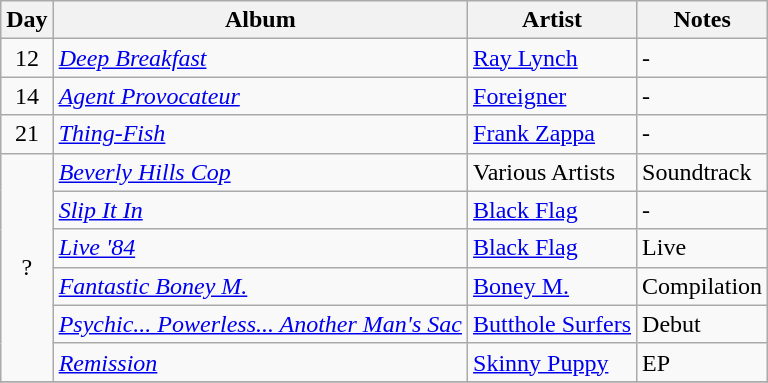<table class="wikitable">
<tr>
<th>Day</th>
<th>Album</th>
<th>Artist</th>
<th>Notes</th>
</tr>
<tr>
<td rowspan="1" align="center">12</td>
<td><em><a href='#'>Deep Breakfast</a></em></td>
<td><a href='#'>Ray Lynch</a></td>
<td>-</td>
</tr>
<tr>
<td rowspan="1" align="center">14</td>
<td><em><a href='#'>Agent Provocateur</a></em></td>
<td><a href='#'>Foreigner</a></td>
<td>-</td>
</tr>
<tr>
<td rowspan="1" align="center">21</td>
<td><em><a href='#'>Thing-Fish</a></em></td>
<td><a href='#'>Frank Zappa</a></td>
<td>-</td>
</tr>
<tr>
<td rowspan="6" align="center">?</td>
<td><em><a href='#'>Beverly Hills Cop</a></em></td>
<td>Various Artists</td>
<td>Soundtrack</td>
</tr>
<tr>
<td><em><a href='#'>Slip It In</a></em></td>
<td><a href='#'>Black Flag</a></td>
<td>-</td>
</tr>
<tr>
<td><em><a href='#'>Live '84</a></em></td>
<td><a href='#'>Black Flag</a></td>
<td>Live</td>
</tr>
<tr>
<td><em><a href='#'>Fantastic Boney M.</a></em></td>
<td><a href='#'>Boney M.</a></td>
<td>Compilation</td>
</tr>
<tr>
<td><em><a href='#'>Psychic... Powerless... Another Man's Sac</a></em></td>
<td><a href='#'>Butthole Surfers</a></td>
<td>Debut</td>
</tr>
<tr>
<td><em><a href='#'>Remission</a></em></td>
<td><a href='#'>Skinny Puppy</a></td>
<td>EP</td>
</tr>
<tr>
</tr>
</table>
